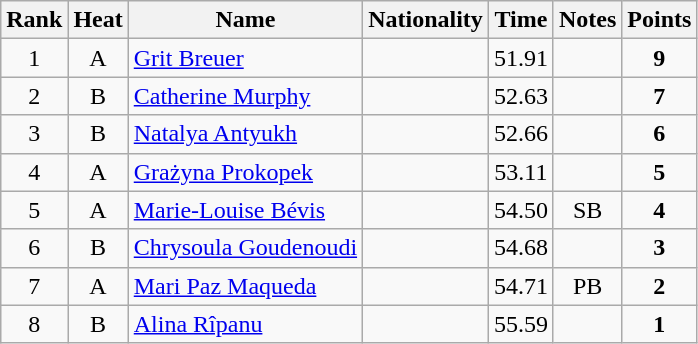<table class="wikitable sortable" style="text-align:center">
<tr>
<th>Rank</th>
<th>Heat</th>
<th>Name</th>
<th>Nationality</th>
<th>Time</th>
<th>Notes</th>
<th>Points</th>
</tr>
<tr>
<td>1</td>
<td>A</td>
<td align=left><a href='#'>Grit Breuer</a></td>
<td align=left></td>
<td>51.91</td>
<td></td>
<td><strong>9</strong></td>
</tr>
<tr>
<td>2</td>
<td>B</td>
<td align=left><a href='#'>Catherine Murphy</a></td>
<td align=left></td>
<td>52.63</td>
<td></td>
<td><strong>7</strong></td>
</tr>
<tr>
<td>3</td>
<td>B</td>
<td align=left><a href='#'>Natalya Antyukh</a></td>
<td align=left></td>
<td>52.66</td>
<td></td>
<td><strong>6</strong></td>
</tr>
<tr>
<td>4</td>
<td>A</td>
<td align=left><a href='#'>Grażyna Prokopek</a></td>
<td align=left></td>
<td>53.11</td>
<td></td>
<td><strong>5</strong></td>
</tr>
<tr>
<td>5</td>
<td>A</td>
<td align=left><a href='#'>Marie-Louise Bévis</a></td>
<td align=left></td>
<td>54.50</td>
<td>SB</td>
<td><strong>4</strong></td>
</tr>
<tr>
<td>6</td>
<td>B</td>
<td align=left><a href='#'>Chrysoula Goudenoudi</a></td>
<td align=left></td>
<td>54.68</td>
<td></td>
<td><strong>3</strong></td>
</tr>
<tr>
<td>7</td>
<td>A</td>
<td align=left><a href='#'>Mari Paz Maqueda</a></td>
<td align=left></td>
<td>54.71</td>
<td>PB</td>
<td><strong>2</strong></td>
</tr>
<tr>
<td>8</td>
<td>B</td>
<td align=left><a href='#'>Alina Rîpanu</a></td>
<td align=left></td>
<td>55.59</td>
<td></td>
<td><strong>1</strong></td>
</tr>
</table>
